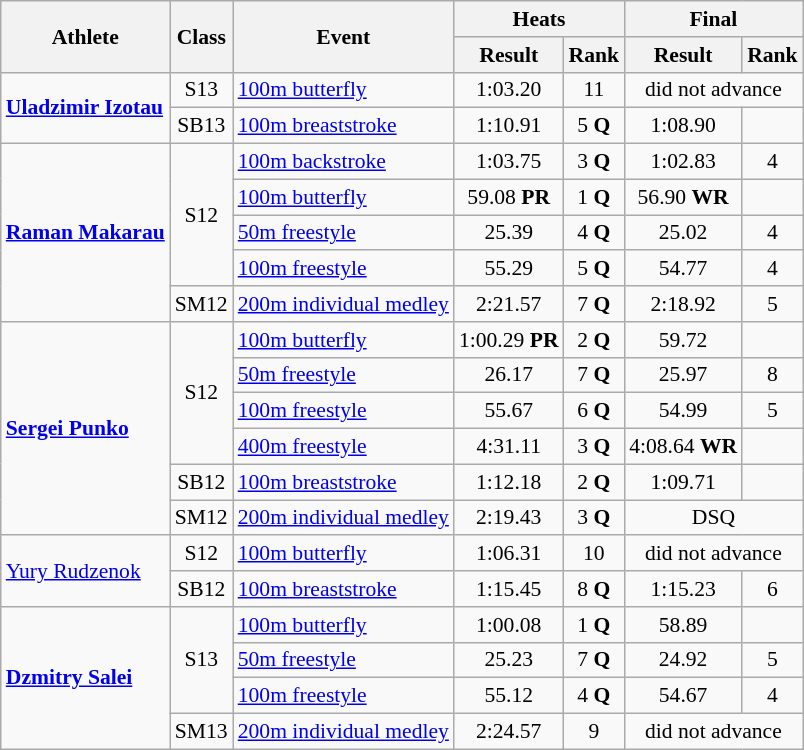<table class=wikitable style="font-size:90%">
<tr>
<th rowspan="2">Athlete</th>
<th rowspan="2">Class</th>
<th rowspan="2">Event</th>
<th colspan="2">Heats</th>
<th colspan="2">Final</th>
</tr>
<tr>
<th>Result</th>
<th>Rank</th>
<th>Result</th>
<th>Rank</th>
</tr>
<tr>
<td rowspan="2"><strong><a href='#'>Uladzimir Izotau</a></strong></td>
<td style="text-align:center;">S13</td>
<td><a href='#'>100m butterfly</a></td>
<td style="text-align:center;">1:03.20</td>
<td style="text-align:center;">11</td>
<td style="text-align:center;" colspan="2">did not advance</td>
</tr>
<tr>
<td style="text-align:center;">SB13</td>
<td><a href='#'>100m breaststroke</a></td>
<td style="text-align:center;">1:10.91</td>
<td style="text-align:center;">5 <strong>Q</strong></td>
<td style="text-align:center;">1:08.90</td>
<td style="text-align:center;"></td>
</tr>
<tr>
<td rowspan="5"><strong><a href='#'>Raman Makarau</a></strong></td>
<td rowspan="4" style="text-align:center;">S12</td>
<td><a href='#'>100m backstroke</a></td>
<td style="text-align:center;">1:03.75</td>
<td style="text-align:center;">3 <strong>Q</strong></td>
<td style="text-align:center;">1:02.83</td>
<td style="text-align:center;">4</td>
</tr>
<tr>
<td><a href='#'>100m butterfly</a></td>
<td style="text-align:center;">59.08 <strong>PR</strong></td>
<td style="text-align:center;">1 <strong>Q</strong></td>
<td style="text-align:center;">56.90 <strong>WR</strong></td>
<td style="text-align:center;"></td>
</tr>
<tr>
<td><a href='#'>50m freestyle</a></td>
<td style="text-align:center;">25.39</td>
<td style="text-align:center;">4 <strong>Q</strong></td>
<td style="text-align:center;">25.02</td>
<td style="text-align:center;">4</td>
</tr>
<tr>
<td><a href='#'>100m freestyle</a></td>
<td style="text-align:center;">55.29</td>
<td style="text-align:center;">5 <strong>Q</strong></td>
<td style="text-align:center;">54.77</td>
<td style="text-align:center;">4</td>
</tr>
<tr>
<td style="text-align:center;">SM12</td>
<td><a href='#'>200m individual medley</a></td>
<td style="text-align:center;">2:21.57</td>
<td style="text-align:center;">7 <strong>Q</strong></td>
<td style="text-align:center;">2:18.92</td>
<td style="text-align:center;">5</td>
</tr>
<tr>
<td rowspan="6"><strong><a href='#'>Sergei Punko</a></strong></td>
<td rowspan="4" style="text-align:center;">S12</td>
<td><a href='#'>100m butterfly</a></td>
<td style="text-align:center;">1:00.29 <strong>PR</strong></td>
<td style="text-align:center;">2 <strong>Q</strong></td>
<td style="text-align:center;">59.72</td>
<td style="text-align:center;"></td>
</tr>
<tr>
<td><a href='#'>50m freestyle</a></td>
<td style="text-align:center;">26.17</td>
<td style="text-align:center;">7 <strong>Q</strong></td>
<td style="text-align:center;">25.97</td>
<td style="text-align:center;">8</td>
</tr>
<tr>
<td><a href='#'>100m freestyle</a></td>
<td style="text-align:center;">55.67</td>
<td style="text-align:center;">6 <strong>Q</strong></td>
<td style="text-align:center;">54.99</td>
<td style="text-align:center;">5</td>
</tr>
<tr>
<td><a href='#'>400m freestyle</a></td>
<td style="text-align:center;">4:31.11</td>
<td style="text-align:center;">3 <strong>Q</strong></td>
<td style="text-align:center;">4:08.64 <strong>WR</strong></td>
<td style="text-align:center;"></td>
</tr>
<tr>
<td style="text-align:center;">SB12</td>
<td><a href='#'>100m breaststroke</a></td>
<td style="text-align:center;">1:12.18</td>
<td style="text-align:center;">2 <strong>Q</strong></td>
<td style="text-align:center;">1:09.71</td>
<td style="text-align:center;"></td>
</tr>
<tr>
<td style="text-align:center;">SM12</td>
<td><a href='#'>200m individual medley</a></td>
<td style="text-align:center;">2:19.43</td>
<td style="text-align:center;">3 <strong>Q</strong></td>
<td style="text-align:center;" colspan="2">DSQ</td>
</tr>
<tr>
<td rowspan="2"><a href='#'>Yury Rudzenok</a></td>
<td style="text-align:center;">S12</td>
<td><a href='#'>100m butterfly</a></td>
<td style="text-align:center;">1:06.31</td>
<td style="text-align:center;">10</td>
<td style="text-align:center;" colspan="2">did not advance</td>
</tr>
<tr>
<td style="text-align:center;">SB12</td>
<td><a href='#'>100m breaststroke</a></td>
<td style="text-align:center;">1:15.45</td>
<td style="text-align:center;">8 <strong>Q</strong></td>
<td style="text-align:center;">1:15.23</td>
<td style="text-align:center;">6</td>
</tr>
<tr>
<td rowspan="4"><strong><a href='#'>Dzmitry Salei</a></strong></td>
<td rowspan="3" style="text-align:center;">S13</td>
<td><a href='#'>100m butterfly</a></td>
<td style="text-align:center;">1:00.08</td>
<td style="text-align:center;">1 <strong>Q</strong></td>
<td style="text-align:center;">58.89</td>
<td style="text-align:center;"></td>
</tr>
<tr>
<td><a href='#'>50m freestyle</a></td>
<td style="text-align:center;">25.23</td>
<td style="text-align:center;">7 <strong>Q</strong></td>
<td style="text-align:center;">24.92</td>
<td style="text-align:center;">5</td>
</tr>
<tr>
<td><a href='#'>100m freestyle</a></td>
<td style="text-align:center;">55.12</td>
<td style="text-align:center;">4 <strong>Q</strong></td>
<td style="text-align:center;">54.67</td>
<td style="text-align:center;">4</td>
</tr>
<tr>
<td style="text-align:center;">SM13</td>
<td><a href='#'>200m individual medley</a></td>
<td style="text-align:center;">2:24.57</td>
<td style="text-align:center;">9</td>
<td style="text-align:center;" colspan="2">did not advance</td>
</tr>
</table>
